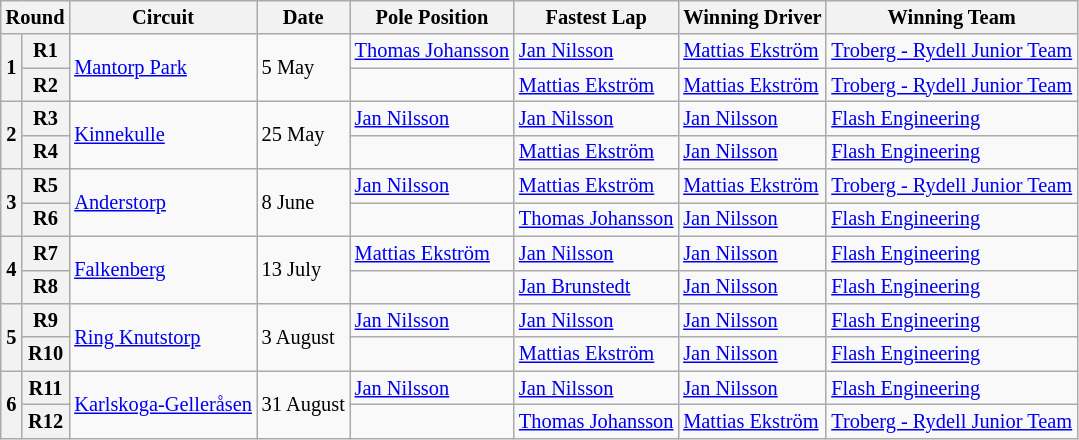<table class="wikitable" style="font-size: 85%">
<tr>
<th colspan=2>Round</th>
<th>Circuit</th>
<th>Date</th>
<th>Pole Position</th>
<th>Fastest Lap</th>
<th>Winning Driver</th>
<th>Winning Team</th>
</tr>
<tr>
<th rowspan=2>1</th>
<th>R1</th>
<td rowspan=2><a href='#'>Mantorp Park</a></td>
<td rowspan=2>5 May</td>
<td> <a href='#'>Thomas Johansson</a></td>
<td> <a href='#'>Jan Nilsson</a></td>
<td> <a href='#'>Mattias Ekström</a></td>
<td><a href='#'>Troberg - Rydell Junior Team</a></td>
</tr>
<tr>
<th>R2</th>
<td></td>
<td> <a href='#'>Mattias Ekström</a></td>
<td> <a href='#'>Mattias Ekström</a></td>
<td><a href='#'>Troberg - Rydell Junior Team</a></td>
</tr>
<tr>
<th rowspan=2>2</th>
<th>R3</th>
<td rowspan=2><a href='#'>Kinnekulle</a></td>
<td rowspan=2>25 May</td>
<td> <a href='#'>Jan Nilsson</a></td>
<td> <a href='#'>Jan Nilsson</a></td>
<td> <a href='#'>Jan Nilsson</a></td>
<td><a href='#'>Flash Engineering</a></td>
</tr>
<tr>
<th>R4</th>
<td></td>
<td> <a href='#'>Mattias Ekström</a></td>
<td> <a href='#'>Jan Nilsson</a></td>
<td><a href='#'>Flash Engineering</a></td>
</tr>
<tr>
<th rowspan=2>3</th>
<th>R5</th>
<td rowspan=2><a href='#'>Anderstorp</a></td>
<td rowspan=2>8 June</td>
<td> <a href='#'>Jan Nilsson</a></td>
<td> <a href='#'>Mattias Ekström</a></td>
<td> <a href='#'>Mattias Ekström</a></td>
<td><a href='#'>Troberg - Rydell Junior Team</a></td>
</tr>
<tr>
<th>R6</th>
<td></td>
<td> <a href='#'>Thomas Johansson</a></td>
<td> <a href='#'>Jan Nilsson</a></td>
<td><a href='#'>Flash Engineering</a></td>
</tr>
<tr>
<th rowspan=2>4</th>
<th>R7</th>
<td rowspan=2><a href='#'>Falkenberg</a></td>
<td rowspan=2>13 July</td>
<td> <a href='#'>Mattias Ekström</a></td>
<td> <a href='#'>Jan Nilsson</a></td>
<td> <a href='#'>Jan Nilsson</a></td>
<td><a href='#'>Flash Engineering</a></td>
</tr>
<tr>
<th>R8</th>
<td></td>
<td> <a href='#'>Jan Brunstedt</a></td>
<td> <a href='#'>Jan Nilsson</a></td>
<td><a href='#'>Flash Engineering</a></td>
</tr>
<tr>
<th rowspan=2>5</th>
<th>R9</th>
<td rowspan=2><a href='#'>Ring Knutstorp</a></td>
<td rowspan=2>3 August</td>
<td> <a href='#'>Jan Nilsson</a></td>
<td> <a href='#'>Jan Nilsson</a></td>
<td> <a href='#'>Jan Nilsson</a></td>
<td><a href='#'>Flash Engineering</a></td>
</tr>
<tr>
<th>R10</th>
<td></td>
<td> <a href='#'>Mattias Ekström</a></td>
<td> <a href='#'>Jan Nilsson</a></td>
<td><a href='#'>Flash Engineering</a></td>
</tr>
<tr>
<th rowspan=2>6</th>
<th>R11</th>
<td rowspan=2><a href='#'>Karlskoga-Gelleråsen</a></td>
<td rowspan=2>31 August</td>
<td> <a href='#'>Jan Nilsson</a></td>
<td> <a href='#'>Jan Nilsson</a></td>
<td> <a href='#'>Jan Nilsson</a></td>
<td><a href='#'>Flash Engineering</a></td>
</tr>
<tr>
<th>R12</th>
<td></td>
<td> <a href='#'>Thomas Johansson</a></td>
<td> <a href='#'>Mattias Ekström</a></td>
<td><a href='#'>Troberg - Rydell Junior Team</a></td>
</tr>
</table>
